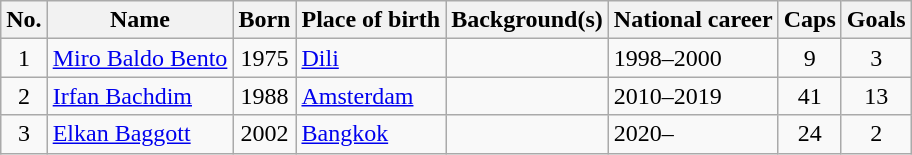<table class="wikitable sortable">
<tr>
<th align="left" valign="center">No.</th>
<th align="left" valign="center">Name</th>
<th align="left" valign="center">Born</th>
<th align="left" valign="center">Place of birth</th>
<th align="left" valign="center">Background(s)</th>
<th align="left" valign="center">National career</th>
<th align="left" valign="center">Caps</th>
<th align="left" valign="center">Goals</th>
</tr>
<tr>
<td align="center">1</td>
<td><a href='#'>Miro Baldo Bento</a></td>
<td align="center">1975</td>
<td> <a href='#'>Dili</a></td>
<td></td>
<td>1998–2000</td>
<td align="center">9</td>
<td align="center">3</td>
</tr>
<tr>
<td align="center">2</td>
<td><a href='#'>Irfan Bachdim</a></td>
<td align="center">1988</td>
<td> <a href='#'>Amsterdam</a></td>
<td></td>
<td>2010–2019</td>
<td align="center">41</td>
<td align="center">13</td>
</tr>
<tr>
<td align="center">3</td>
<td><a href='#'>Elkan Baggott</a></td>
<td align="center">2002</td>
<td> <a href='#'>Bangkok</a></td>
<td><br></td>
<td>2020–</td>
<td align="center">24</td>
<td align="center">2</td>
</tr>
</table>
